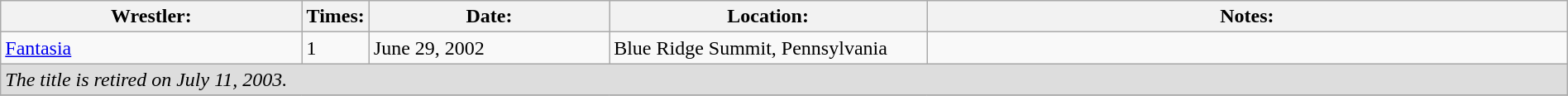<table class="wikitable" width=100%>
<tr>
<th width=20%>Wrestler:</th>
<th width=0%>Times:</th>
<th width=16%>Date:</th>
<th width=21%>Location:</th>
<th width=43%>Notes:</th>
</tr>
<tr>
<td><a href='#'>Fantasia</a></td>
<td>1</td>
<td>June 29, 2002</td>
<td>Blue Ridge Summit, Pennsylvania</td>
<td></td>
</tr>
<tr>
<td style="background: #dddddd;" colspan=5><em>The title is retired on July 11, 2003.</em></td>
</tr>
<tr>
</tr>
</table>
